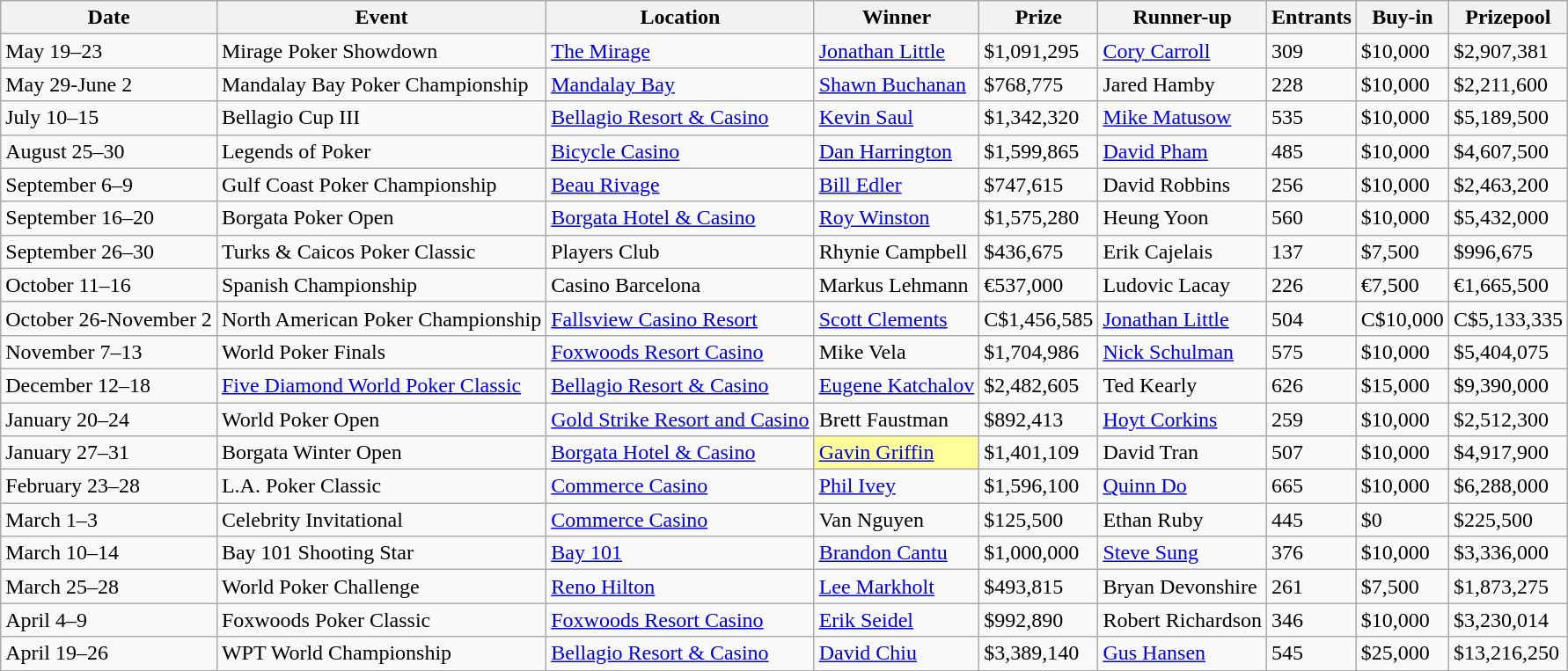<table class="wikitable">
<tr>
<th>Date</th>
<th>Event</th>
<th>Location</th>
<th>Winner</th>
<th>Prize</th>
<th>Runner-up</th>
<th>Entrants</th>
<th>Buy-in</th>
<th>Prizepool</th>
</tr>
<tr>
<td>May 19–23</td>
<td>Mirage Poker Showdown</td>
<td><a href='#'>The Mirage</a></td>
<td><a href='#'>Jonathan Little</a></td>
<td>$1,091,295</td>
<td><a href='#'>Cory Carroll</a></td>
<td>309</td>
<td>$10,000</td>
<td>$2,907,381</td>
</tr>
<tr>
<td>May 29-June 2</td>
<td>Mandalay Bay Poker Championship</td>
<td><a href='#'>Mandalay Bay</a></td>
<td><a href='#'>Shawn Buchanan</a></td>
<td>$768,775</td>
<td>Jared Hamby</td>
<td>228</td>
<td>$10,000</td>
<td>$2,211,600</td>
</tr>
<tr>
<td>July 10–15</td>
<td>Bellagio Cup III</td>
<td><a href='#'>Bellagio Resort & Casino</a></td>
<td><a href='#'>Kevin Saul</a></td>
<td>$1,342,320</td>
<td><a href='#'>Mike Matusow</a></td>
<td>535</td>
<td>$10,000</td>
<td>$5,189,500</td>
</tr>
<tr>
<td>August 25–30</td>
<td>Legends of Poker</td>
<td><a href='#'>Bicycle Casino</a></td>
<td><a href='#'>Dan Harrington</a></td>
<td>$1,599,865</td>
<td><a href='#'>David Pham</a></td>
<td>485</td>
<td>$10,000</td>
<td>$4,607,500</td>
</tr>
<tr>
<td>September 6–9</td>
<td>Gulf Coast Poker Championship</td>
<td><a href='#'>Beau Rivage</a></td>
<td><a href='#'>Bill Edler</a></td>
<td>$747,615</td>
<td>David Robbins</td>
<td>256</td>
<td>$10,000</td>
<td>$2,463,200</td>
</tr>
<tr>
<td>September 16–20</td>
<td>Borgata Poker Open</td>
<td><a href='#'>Borgata Hotel & Casino</a></td>
<td><a href='#'>Roy Winston</a></td>
<td>$1,575,280</td>
<td>Heung Yoon</td>
<td>560</td>
<td>$10,000</td>
<td>$5,432,000</td>
</tr>
<tr>
<td>September 26–30</td>
<td>Turks & Caicos Poker Classic</td>
<td>Players Club</td>
<td>Rhynie Campbell</td>
<td>$436,675</td>
<td>Erik Cajelais</td>
<td>137</td>
<td>$7,500</td>
<td>$996,675</td>
</tr>
<tr>
<td>October 11–16</td>
<td>Spanish Championship</td>
<td>Casino Barcelona</td>
<td>Markus Lehmann</td>
<td>€537,000</td>
<td>Ludovic Lacay</td>
<td>226</td>
<td>€7,500</td>
<td>€1,665,500</td>
</tr>
<tr>
<td>October 26-November 2</td>
<td>North American Poker Championship</td>
<td><a href='#'>Fallsview Casino Resort</a></td>
<td><a href='#'>Scott Clements</a></td>
<td>C$1,456,585</td>
<td><a href='#'>Jonathan Little</a></td>
<td>504</td>
<td>C$10,000</td>
<td>C$5,133,335</td>
</tr>
<tr>
<td>November 7–13</td>
<td>World Poker Finals</td>
<td><a href='#'>Foxwoods Resort Casino</a></td>
<td>Mike Vela</td>
<td>$1,704,986</td>
<td><a href='#'>Nick Schulman</a></td>
<td>575</td>
<td>$10,000</td>
<td>$5,404,075</td>
</tr>
<tr>
<td>December 12–18</td>
<td><a href='#'>Five Diamond World Poker Classic</a></td>
<td><a href='#'>Bellagio Resort & Casino</a></td>
<td><a href='#'>Eugene Katchalov</a></td>
<td>$2,482,605</td>
<td>Ted Kearly</td>
<td>626</td>
<td>$15,000</td>
<td>$9,390,000</td>
</tr>
<tr>
<td>January 20–24</td>
<td>World Poker Open</td>
<td><a href='#'>Gold Strike Resort and Casino</a></td>
<td>Brett Faustman</td>
<td>$892,413</td>
<td><a href='#'>Hoyt Corkins</a></td>
<td>259</td>
<td>$10,000</td>
<td>$2,512,300</td>
</tr>
<tr>
<td>January 27–31</td>
<td>Borgata Winter Open</td>
<td><a href='#'>Borgata Hotel & Casino</a></td>
<td style="background-color:#FFFF99"><a href='#'>Gavin Griffin</a></td>
<td>$1,401,109</td>
<td>David Tran</td>
<td>507</td>
<td>$10,000</td>
<td>$4,917,900</td>
</tr>
<tr>
<td>February 23–28</td>
<td>L.A. Poker Classic</td>
<td><a href='#'>Commerce Casino</a></td>
<td><a href='#'>Phil Ivey</a></td>
<td>$1,596,100</td>
<td><a href='#'>Quinn Do</a></td>
<td>665</td>
<td>$10,000</td>
<td>$6,288,000</td>
</tr>
<tr>
<td>March 1–3</td>
<td>Celebrity Invitational</td>
<td><a href='#'>Commerce Casino</a></td>
<td>Van Nguyen</td>
<td>$125,500</td>
<td>Ethan Ruby</td>
<td>445</td>
<td>$0</td>
<td>$225,500</td>
</tr>
<tr>
<td>March 10–14</td>
<td>Bay 101 Shooting Star</td>
<td><a href='#'>Bay 101</a></td>
<td><a href='#'>Brandon Cantu</a></td>
<td>$1,000,000</td>
<td><a href='#'>Steve Sung</a></td>
<td>376</td>
<td>$10,000</td>
<td>$3,336,000</td>
</tr>
<tr>
<td>March 25–28</td>
<td>World Poker Challenge</td>
<td><a href='#'>Reno Hilton</a></td>
<td><a href='#'>Lee Markholt</a></td>
<td>$493,815</td>
<td>Bryan Devonshire</td>
<td>261</td>
<td>$7,500</td>
<td>$1,873,275</td>
</tr>
<tr>
<td>April 4–9</td>
<td>Foxwoods Poker Classic</td>
<td><a href='#'>Foxwoods Resort Casino</a></td>
<td><a href='#'>Erik Seidel</a></td>
<td>$992,890</td>
<td>Robert Richardson</td>
<td>346</td>
<td>$10,000</td>
<td>$3,230,014</td>
</tr>
<tr>
<td>April 19–26</td>
<td>WPT World Championship</td>
<td><a href='#'>Bellagio Resort & Casino</a></td>
<td><a href='#'>David Chiu</a></td>
<td>$3,389,140</td>
<td><a href='#'>Gus Hansen</a></td>
<td>545</td>
<td>$25,000</td>
<td>$13,216,250</td>
</tr>
</table>
